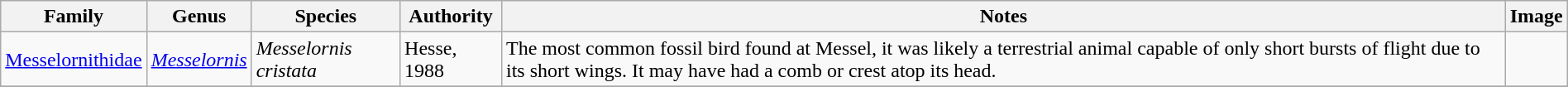<table class="wikitable" align="center" width="100%">
<tr>
<th>Family</th>
<th>Genus</th>
<th>Species</th>
<th>Authority</th>
<th>Notes</th>
<th>Image</th>
</tr>
<tr>
<td><a href='#'>Messelornithidae</a></td>
<td><em><a href='#'>Messelornis</a></em></td>
<td><em>Messelornis cristata</em></td>
<td>Hesse, 1988</td>
<td>The most common fossil bird found at Messel, it was likely a terrestrial animal capable of only short bursts of flight due to its short wings. It may have had a comb or crest atop its head.</td>
<td></td>
</tr>
<tr>
</tr>
</table>
